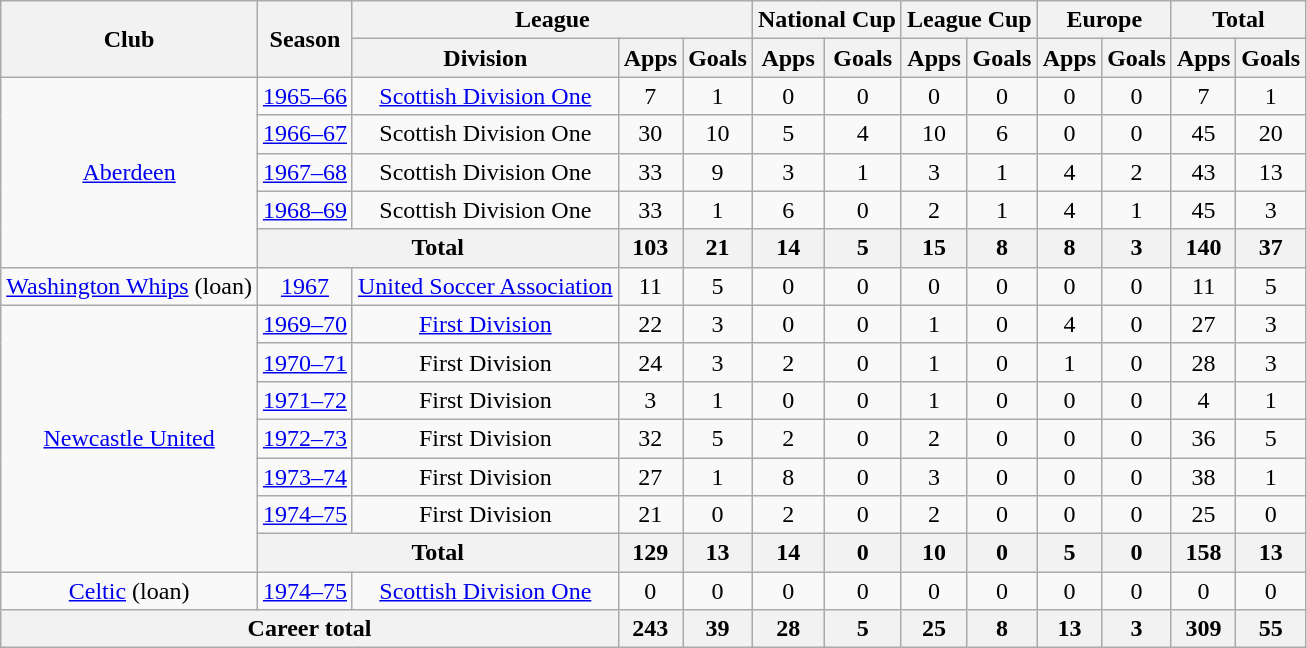<table class="wikitable" style="text-align:center">
<tr>
<th rowspan="2">Club</th>
<th rowspan="2">Season</th>
<th colspan="3">League</th>
<th colspan="2">National Cup</th>
<th colspan="2">League Cup</th>
<th colspan="2">Europe</th>
<th colspan="2">Total</th>
</tr>
<tr>
<th>Division</th>
<th>Apps</th>
<th>Goals</th>
<th>Apps</th>
<th>Goals</th>
<th>Apps</th>
<th>Goals</th>
<th>Apps</th>
<th>Goals</th>
<th>Apps</th>
<th>Goals</th>
</tr>
<tr>
<td rowspan="5"><a href='#'>Aberdeen</a></td>
<td><a href='#'>1965–66</a></td>
<td><a href='#'>Scottish Division One</a></td>
<td>7</td>
<td>1</td>
<td>0</td>
<td>0</td>
<td>0</td>
<td>0</td>
<td>0</td>
<td>0</td>
<td>7</td>
<td>1</td>
</tr>
<tr>
<td><a href='#'>1966–67</a></td>
<td>Scottish Division One</td>
<td>30</td>
<td>10</td>
<td>5</td>
<td>4</td>
<td>10</td>
<td>6</td>
<td>0</td>
<td>0</td>
<td>45</td>
<td>20</td>
</tr>
<tr>
<td><a href='#'>1967–68</a></td>
<td>Scottish Division One</td>
<td>33</td>
<td>9</td>
<td>3</td>
<td>1</td>
<td>3</td>
<td>1</td>
<td>4</td>
<td>2</td>
<td>43</td>
<td>13</td>
</tr>
<tr>
<td><a href='#'>1968–69</a></td>
<td>Scottish Division One</td>
<td>33</td>
<td>1</td>
<td>6</td>
<td>0</td>
<td>2</td>
<td>1</td>
<td>4</td>
<td>1</td>
<td>45</td>
<td>3</td>
</tr>
<tr>
<th colspan="2">Total</th>
<th>103</th>
<th>21</th>
<th>14</th>
<th>5</th>
<th>15</th>
<th>8</th>
<th>8</th>
<th>3</th>
<th>140</th>
<th>37</th>
</tr>
<tr>
<td><a href='#'>Washington Whips</a> (loan)</td>
<td><a href='#'>1967</a></td>
<td><a href='#'>United Soccer Association</a></td>
<td>11</td>
<td>5</td>
<td>0</td>
<td>0</td>
<td>0</td>
<td>0</td>
<td>0</td>
<td>0</td>
<td>11</td>
<td>5</td>
</tr>
<tr>
<td rowspan="7"><a href='#'>Newcastle United</a></td>
<td><a href='#'>1969–70</a></td>
<td><a href='#'>First Division</a></td>
<td>22</td>
<td>3</td>
<td>0</td>
<td>0</td>
<td>1</td>
<td>0</td>
<td>4</td>
<td>0</td>
<td>27</td>
<td>3</td>
</tr>
<tr>
<td><a href='#'>1970–71</a></td>
<td>First Division</td>
<td>24</td>
<td>3</td>
<td>2</td>
<td>0</td>
<td>1</td>
<td>0</td>
<td>1</td>
<td>0</td>
<td>28</td>
<td>3</td>
</tr>
<tr>
<td><a href='#'>1971–72</a></td>
<td>First Division</td>
<td>3</td>
<td>1</td>
<td>0</td>
<td>0</td>
<td>1</td>
<td>0</td>
<td>0</td>
<td>0</td>
<td>4</td>
<td>1</td>
</tr>
<tr>
<td><a href='#'>1972–73</a></td>
<td>First Division</td>
<td>32</td>
<td>5</td>
<td>2</td>
<td>0</td>
<td>2</td>
<td>0</td>
<td>0</td>
<td>0</td>
<td>36</td>
<td>5</td>
</tr>
<tr>
<td><a href='#'>1973–74</a></td>
<td>First Division</td>
<td>27</td>
<td>1</td>
<td>8</td>
<td>0</td>
<td>3</td>
<td>0</td>
<td>0</td>
<td>0</td>
<td>38</td>
<td>1</td>
</tr>
<tr>
<td><a href='#'>1974–75</a></td>
<td>First Division</td>
<td>21</td>
<td>0</td>
<td>2</td>
<td>0</td>
<td>2</td>
<td>0</td>
<td>0</td>
<td>0</td>
<td>25</td>
<td>0</td>
</tr>
<tr>
<th colspan="2">Total</th>
<th>129</th>
<th>13</th>
<th>14</th>
<th>0</th>
<th>10</th>
<th>0</th>
<th>5</th>
<th>0</th>
<th>158</th>
<th>13</th>
</tr>
<tr>
<td><a href='#'>Celtic</a> (loan)</td>
<td><a href='#'>1974–75</a></td>
<td><a href='#'>Scottish Division One</a></td>
<td>0</td>
<td>0</td>
<td>0</td>
<td>0</td>
<td>0</td>
<td>0</td>
<td>0</td>
<td>0</td>
<td>0</td>
<td>0</td>
</tr>
<tr>
<th colspan="3">Career total</th>
<th>243</th>
<th>39</th>
<th>28</th>
<th>5</th>
<th>25</th>
<th>8</th>
<th>13</th>
<th>3</th>
<th>309</th>
<th>55</th>
</tr>
</table>
